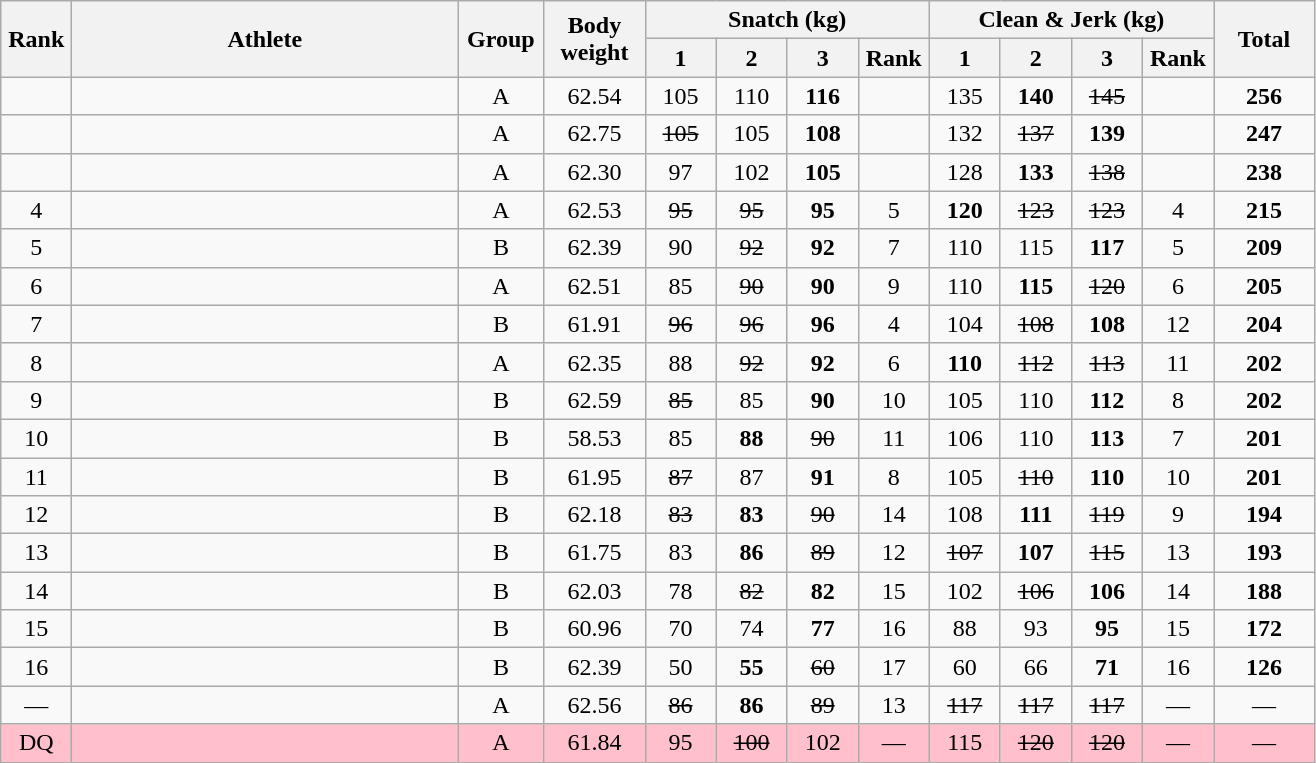<table class = "wikitable" style="text-align:center;">
<tr>
<th rowspan=2 width=40>Rank</th>
<th rowspan=2 width=250>Athlete</th>
<th rowspan=2 width=50>Group</th>
<th rowspan=2 width=60>Body weight</th>
<th colspan=4>Snatch (kg)</th>
<th colspan=4>Clean & Jerk (kg)</th>
<th rowspan=2 width=60>Total</th>
</tr>
<tr>
<th width=40>1</th>
<th width=40>2</th>
<th width=40>3</th>
<th width=40>Rank</th>
<th width=40>1</th>
<th width=40>2</th>
<th width=40>3</th>
<th width=40>Rank</th>
</tr>
<tr>
<td></td>
<td align=left></td>
<td>A</td>
<td>62.54</td>
<td>105</td>
<td>110</td>
<td><strong>116</strong></td>
<td></td>
<td>135</td>
<td><strong>140</strong></td>
<td><s>145 </s></td>
<td></td>
<td><strong>256</strong></td>
</tr>
<tr>
<td></td>
<td align=left></td>
<td>A</td>
<td>62.75</td>
<td><s>105 </s></td>
<td>105</td>
<td><strong>108</strong></td>
<td></td>
<td>132</td>
<td><s>137 </s></td>
<td><strong>139</strong></td>
<td></td>
<td><strong>247</strong></td>
</tr>
<tr>
<td></td>
<td align=left></td>
<td>A</td>
<td>62.30</td>
<td>97</td>
<td>102</td>
<td><strong>105</strong></td>
<td></td>
<td>128</td>
<td><strong>133</strong></td>
<td><s>138 </s></td>
<td></td>
<td><strong>238</strong></td>
</tr>
<tr>
<td>4</td>
<td align=left></td>
<td>A</td>
<td>62.53</td>
<td><s>95 </s></td>
<td><s>95 </s></td>
<td><strong>95</strong></td>
<td>5</td>
<td><strong>120</strong></td>
<td><s>123 </s></td>
<td><s>123 </s></td>
<td>4</td>
<td><strong>215</strong></td>
</tr>
<tr>
<td>5</td>
<td align=left></td>
<td>B</td>
<td>62.39</td>
<td>90</td>
<td><s>92 </s></td>
<td><strong>92</strong></td>
<td>7</td>
<td>110</td>
<td>115</td>
<td><strong>117</strong></td>
<td>5</td>
<td><strong>209</strong></td>
</tr>
<tr>
<td>6</td>
<td align=left></td>
<td>A</td>
<td>62.51</td>
<td>85</td>
<td><s>90 </s></td>
<td><strong>90</strong></td>
<td>9</td>
<td>110</td>
<td><strong>115</strong></td>
<td><s>120 </s></td>
<td>6</td>
<td><strong>205</strong></td>
</tr>
<tr>
<td>7</td>
<td align=left></td>
<td>B</td>
<td>61.91</td>
<td><s>96 </s></td>
<td><s>96 </s></td>
<td><strong>96</strong></td>
<td>4</td>
<td>104</td>
<td><s>108 </s></td>
<td><strong>108</strong></td>
<td>12</td>
<td><strong>204</strong></td>
</tr>
<tr>
<td>8</td>
<td align=left></td>
<td>A</td>
<td>62.35</td>
<td>88</td>
<td><s>92 </s></td>
<td><strong>92</strong></td>
<td>6</td>
<td><strong>110</strong></td>
<td><s>112 </s></td>
<td><s>113 </s></td>
<td>11</td>
<td><strong>202</strong></td>
</tr>
<tr>
<td>9</td>
<td align=left></td>
<td>B</td>
<td>62.59</td>
<td><s>85 </s></td>
<td>85</td>
<td><strong>90</strong></td>
<td>10</td>
<td>105</td>
<td>110</td>
<td><strong>112</strong></td>
<td>8</td>
<td><strong>202</strong></td>
</tr>
<tr>
<td>10</td>
<td align=left></td>
<td>B</td>
<td>58.53</td>
<td>85</td>
<td><strong>88</strong></td>
<td><s>90 </s></td>
<td>11</td>
<td>106</td>
<td>110</td>
<td><strong>113</strong></td>
<td>7</td>
<td><strong>201</strong></td>
</tr>
<tr>
<td>11</td>
<td align=left></td>
<td>B</td>
<td>61.95</td>
<td><s>87 </s></td>
<td>87</td>
<td><strong>91</strong></td>
<td>8</td>
<td>105</td>
<td><s>110 </s></td>
<td><strong>110</strong></td>
<td>10</td>
<td><strong>201</strong></td>
</tr>
<tr>
<td>12</td>
<td align=left></td>
<td>B</td>
<td>62.18</td>
<td><s>83 </s></td>
<td><strong>83</strong></td>
<td><s>90 </s></td>
<td>14</td>
<td>108</td>
<td><strong>111</strong></td>
<td><s>119 </s></td>
<td>9</td>
<td><strong>194</strong></td>
</tr>
<tr>
<td>13</td>
<td align=left></td>
<td>B</td>
<td>61.75</td>
<td>83</td>
<td><strong>86</strong></td>
<td><s>89 </s></td>
<td>12</td>
<td><s>107 </s></td>
<td><strong>107</strong></td>
<td><s>115 </s></td>
<td>13</td>
<td><strong>193</strong></td>
</tr>
<tr>
<td>14</td>
<td align=left></td>
<td>B</td>
<td>62.03</td>
<td>78</td>
<td><s>82 </s></td>
<td><strong>82</strong></td>
<td>15</td>
<td>102</td>
<td><s>106 </s></td>
<td><strong>106</strong></td>
<td>14</td>
<td><strong>188</strong></td>
</tr>
<tr>
<td>15</td>
<td align=left></td>
<td>B</td>
<td>60.96</td>
<td>70</td>
<td>74</td>
<td><strong>77</strong></td>
<td>16</td>
<td>88</td>
<td>93</td>
<td><strong>95</strong></td>
<td>15</td>
<td><strong>172</strong></td>
</tr>
<tr>
<td>16</td>
<td align=left></td>
<td>B</td>
<td>62.39</td>
<td>50</td>
<td><strong>55</strong></td>
<td><s>60 </s></td>
<td>17</td>
<td>60</td>
<td>66</td>
<td><strong>71</strong></td>
<td>16</td>
<td><strong>126</strong></td>
</tr>
<tr>
<td>—</td>
<td align=left></td>
<td>A</td>
<td>62.56</td>
<td><s>86 </s></td>
<td><strong>86</strong></td>
<td><s>89 </s></td>
<td>13</td>
<td><s>117 </s></td>
<td><s>117 </s></td>
<td><s>117 </s></td>
<td>—</td>
<td>—</td>
</tr>
<tr bgcolor=pink>
<td>DQ</td>
<td align=left></td>
<td>A</td>
<td>61.84</td>
<td>95</td>
<td><s>100 </s></td>
<td>102</td>
<td>—</td>
<td>115</td>
<td><s>120 </s></td>
<td><s>120 </s></td>
<td>—</td>
<td>—</td>
</tr>
</table>
